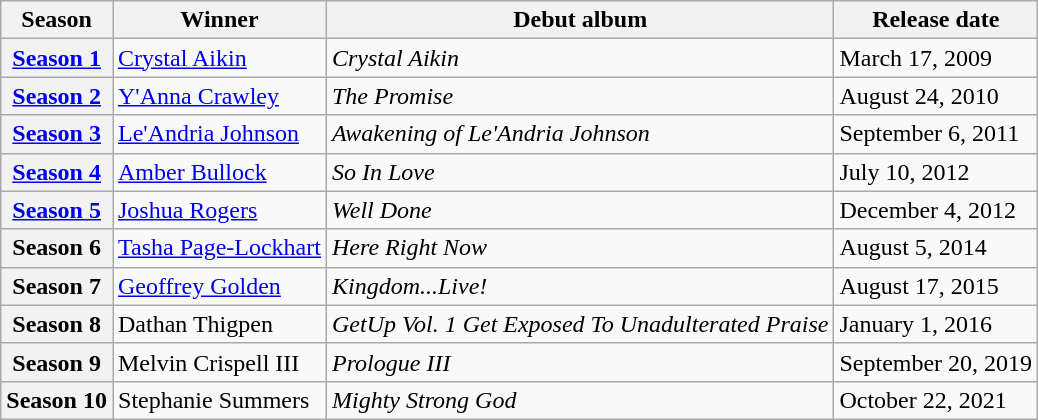<table class="wikitable">
<tr>
<th scope="col">Season</th>
<th scope="col">Winner</th>
<th scope="col">Debut album</th>
<th scope="col">Release date</th>
</tr>
<tr>
<th scope="row"><a href='#'>Season 1</a></th>
<td><a href='#'>Crystal Aikin</a></td>
<td><em>Crystal Aikin</em></td>
<td>March 17, 2009</td>
</tr>
<tr>
<th scope="row"><a href='#'>Season 2</a></th>
<td><a href='#'>Y'Anna Crawley</a></td>
<td><em>The Promise</em></td>
<td>August 24, 2010</td>
</tr>
<tr>
<th scope="row"><a href='#'>Season 3</a></th>
<td><a href='#'>Le'Andria Johnson</a></td>
<td><em>Awakening of Le'Andria Johnson</em></td>
<td>September 6, 2011</td>
</tr>
<tr>
<th scope="row"><a href='#'>Season 4</a></th>
<td><a href='#'>Amber Bullock</a></td>
<td><em>So In Love</em></td>
<td>July 10, 2012</td>
</tr>
<tr>
<th scope="row"><a href='#'>Season 5</a></th>
<td><a href='#'>Joshua Rogers</a></td>
<td><em>Well Done</em></td>
<td>December 4, 2012</td>
</tr>
<tr>
<th scope="row">Season 6</th>
<td><a href='#'>Tasha Page-Lockhart</a></td>
<td><em>Here Right Now</em></td>
<td>August 5, 2014</td>
</tr>
<tr>
<th scope="row">Season 7</th>
<td><a href='#'>Geoffrey Golden</a></td>
<td><em>Kingdom...Live!</em></td>
<td>August 17, 2015</td>
</tr>
<tr>
<th scope="row">Season 8</th>
<td>Dathan Thigpen</td>
<td><em>GetUp Vol. 1 Get Exposed To Unadulterated Praise</em></td>
<td>January 1, 2016</td>
</tr>
<tr>
<th scope="row">Season 9</th>
<td>Melvin Crispell III</td>
<td><em>Prologue III</em></td>
<td>September 20, 2019</td>
</tr>
<tr>
<th scope="row">Season 10</th>
<td>Stephanie Summers</td>
<td><em>Mighty Strong God</em></td>
<td>October 22, 2021</td>
</tr>
</table>
